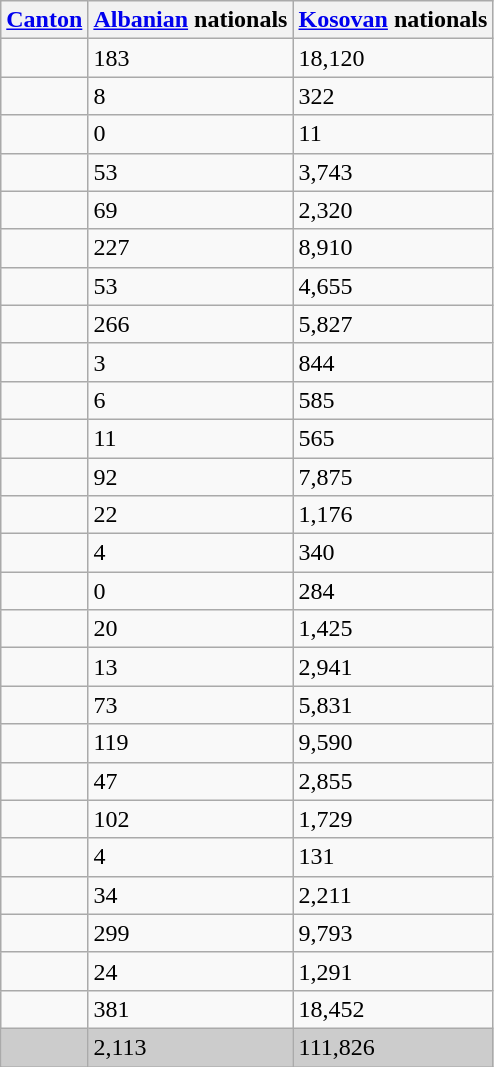<table class="wikitable sortable collapsible collapsed">
<tr>
<th><a href='#'>Canton</a></th>
<th> <a href='#'>Albanian</a> nationals</th>
<th> <a href='#'>Kosovan</a> nationals</th>
</tr>
<tr>
<td></td>
<td>183</td>
<td>18,120</td>
</tr>
<tr>
<td></td>
<td>8</td>
<td>322</td>
</tr>
<tr>
<td></td>
<td>0</td>
<td>11</td>
</tr>
<tr>
<td></td>
<td>53</td>
<td>3,743</td>
</tr>
<tr>
<td></td>
<td>69</td>
<td>2,320</td>
</tr>
<tr>
<td></td>
<td>227</td>
<td>8,910</td>
</tr>
<tr>
<td></td>
<td>53</td>
<td>4,655</td>
</tr>
<tr>
<td></td>
<td>266</td>
<td>5,827</td>
</tr>
<tr>
<td></td>
<td>3</td>
<td>844</td>
</tr>
<tr>
<td></td>
<td>6</td>
<td>585</td>
</tr>
<tr>
<td></td>
<td>11</td>
<td>565</td>
</tr>
<tr>
<td></td>
<td>92</td>
<td>7,875</td>
</tr>
<tr>
<td></td>
<td>22</td>
<td>1,176</td>
</tr>
<tr>
<td></td>
<td>4</td>
<td>340</td>
</tr>
<tr>
<td></td>
<td>0</td>
<td>284</td>
</tr>
<tr>
<td></td>
<td>20</td>
<td>1,425</td>
</tr>
<tr>
<td></td>
<td>13</td>
<td>2,941</td>
</tr>
<tr>
<td></td>
<td>73</td>
<td>5,831</td>
</tr>
<tr>
<td></td>
<td>119</td>
<td>9,590</td>
</tr>
<tr>
<td></td>
<td>47</td>
<td>2,855</td>
</tr>
<tr>
<td></td>
<td>102</td>
<td>1,729</td>
</tr>
<tr>
<td></td>
<td>4</td>
<td>131</td>
</tr>
<tr>
<td></td>
<td>34</td>
<td>2,211</td>
</tr>
<tr>
<td></td>
<td>299</td>
<td>9,793</td>
</tr>
<tr>
<td></td>
<td>24</td>
<td>1,291</td>
</tr>
<tr>
<td></td>
<td>381</td>
<td>18,452</td>
</tr>
<tr>
<td colspan="1" bgcolor="#CCCCCC"></td>
<td colspan="1" bgcolor="#CCCCCC">2,113</td>
<td colspan="1" bgcolor="#CCCCCC">111,826</td>
</tr>
<tr>
</tr>
</table>
